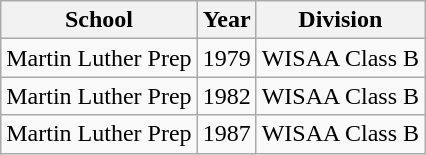<table class="wikitable">
<tr>
<th>School</th>
<th>Year</th>
<th>Division</th>
</tr>
<tr>
<td>Martin Luther Prep</td>
<td>1979</td>
<td>WISAA Class B</td>
</tr>
<tr>
<td>Martin Luther Prep</td>
<td>1982</td>
<td>WISAA Class B</td>
</tr>
<tr>
<td>Martin Luther Prep</td>
<td>1987</td>
<td>WISAA Class B</td>
</tr>
</table>
